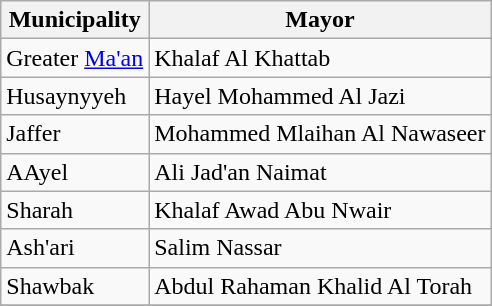<table class="wikitable">
<tr>
<th>Municipality</th>
<th>Mayor</th>
</tr>
<tr>
<td>Greater <a href='#'>Ma'an</a></td>
<td>Khalaf Al Khattab</td>
</tr>
<tr>
<td>Husaynyyeh</td>
<td>Hayel Mohammed Al Jazi</td>
</tr>
<tr>
<td>Jaffer</td>
<td>Mohammed Mlaihan Al Nawaseer</td>
</tr>
<tr>
<td>AAyel</td>
<td>Ali Jad'an Naimat</td>
</tr>
<tr>
<td>Sharah</td>
<td>Khalaf Awad Abu Nwair</td>
</tr>
<tr>
<td>Ash'ari</td>
<td>Salim Nassar</td>
</tr>
<tr>
<td>Shawbak</td>
<td>Abdul Rahaman Khalid Al Torah</td>
</tr>
<tr>
</tr>
</table>
